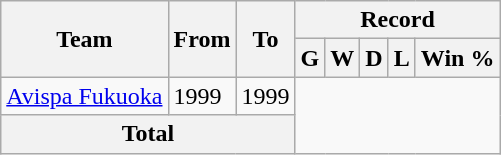<table class="wikitable" style="text-align: center">
<tr>
<th rowspan="2">Team</th>
<th rowspan="2">From</th>
<th rowspan="2">To</th>
<th colspan="5">Record</th>
</tr>
<tr>
<th>G</th>
<th>W</th>
<th>D</th>
<th>L</th>
<th>Win %</th>
</tr>
<tr>
<td align="left"><a href='#'>Avispa Fukuoka</a></td>
<td align="left">1999</td>
<td align="left">1999<br></td>
</tr>
<tr>
<th colspan="3">Total<br></th>
</tr>
</table>
